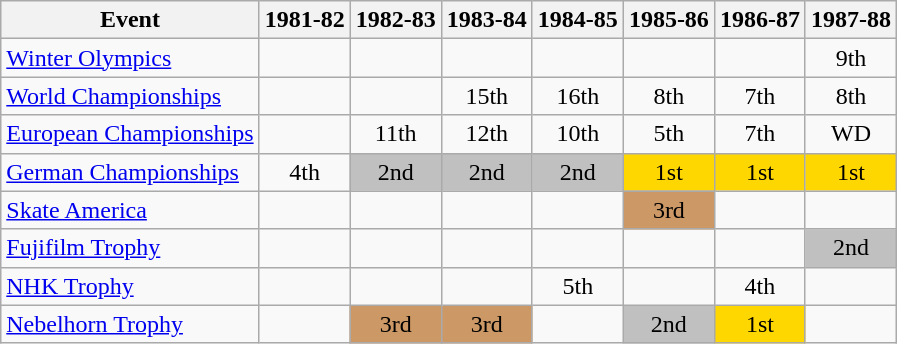<table class="wikitable">
<tr>
<th>Event</th>
<th>1981-82</th>
<th>1982-83</th>
<th>1983-84</th>
<th>1984-85</th>
<th>1985-86</th>
<th>1986-87</th>
<th>1987-88</th>
</tr>
<tr>
<td><a href='#'>Winter Olympics</a></td>
<td></td>
<td></td>
<td></td>
<td></td>
<td></td>
<td></td>
<td align="center">9th</td>
</tr>
<tr>
<td><a href='#'>World Championships</a></td>
<td></td>
<td></td>
<td align="center">15th</td>
<td align="center">16th</td>
<td align="center">8th</td>
<td align="center">7th</td>
<td align="center">8th</td>
</tr>
<tr>
<td><a href='#'>European Championships</a></td>
<td></td>
<td align="center">11th</td>
<td align="center">12th</td>
<td align="center">10th</td>
<td align="center">5th</td>
<td align="center">7th</td>
<td align="center">WD</td>
</tr>
<tr>
<td><a href='#'>German Championships</a></td>
<td align="center">4th</td>
<td align="center" bgcolor="silver">2nd</td>
<td align="center" bgcolor="silver">2nd</td>
<td align="center" bgcolor="silver">2nd</td>
<td align="center" bgcolor="gold">1st</td>
<td align="center" bgcolor="gold">1st</td>
<td align="center" bgcolor="gold">1st</td>
</tr>
<tr>
<td><a href='#'>Skate America</a></td>
<td></td>
<td></td>
<td></td>
<td></td>
<td align="center" bgcolor="cc9966">3rd</td>
<td></td>
<td></td>
</tr>
<tr>
<td><a href='#'>Fujifilm Trophy</a></td>
<td></td>
<td></td>
<td></td>
<td></td>
<td></td>
<td></td>
<td align="center" bgcolor="silver">2nd</td>
</tr>
<tr>
<td><a href='#'>NHK Trophy</a></td>
<td></td>
<td></td>
<td></td>
<td align="center">5th</td>
<td></td>
<td align="center">4th</td>
<td></td>
</tr>
<tr>
<td><a href='#'>Nebelhorn Trophy</a></td>
<td></td>
<td align="center" bgcolor="cc9966">3rd</td>
<td align="center" bgcolor="cc9966">3rd</td>
<td></td>
<td align="center" bgcolor="silver">2nd</td>
<td align="center" bgcolor="gold">1st</td>
<td></td>
</tr>
</table>
